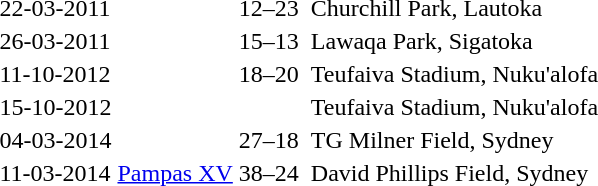<table style= "table-layout:fixed; width=95%; margin-top:0;margin-left:0;  border-width:1px;border-style:none ;border-color:#ddd; padding:0px; vertical-align:top;">
<tr>
<td>22-03-2011</td>
<td align=right></td>
<td>12–23</td>
<td></td>
<td>Churchill Park, Lautoka</td>
</tr>
<tr>
<td>26-03-2011</td>
<td align=right></td>
<td>15–13</td>
<td></td>
<td>Lawaqa Park, Sigatoka</td>
</tr>
<tr>
<td>11-10-2012</td>
<td align=right></td>
<td>18–20</td>
<td></td>
<td>Teufaiva Stadium, Nuku'alofa</td>
</tr>
<tr>
<td>15-10-2012</td>
<td align=right></td>
<td></td>
<td></td>
<td>Teufaiva Stadium, Nuku'alofa</td>
</tr>
<tr>
<td>04-03-2014</td>
<td align=right></td>
<td>27–18</td>
<td></td>
<td>TG Milner Field, Sydney</td>
</tr>
<tr>
<td>11-03-2014</td>
<td align=right><a href='#'>Pampas XV</a></td>
<td>38–24</td>
<td></td>
<td>David Phillips Field, Sydney</td>
</tr>
</table>
